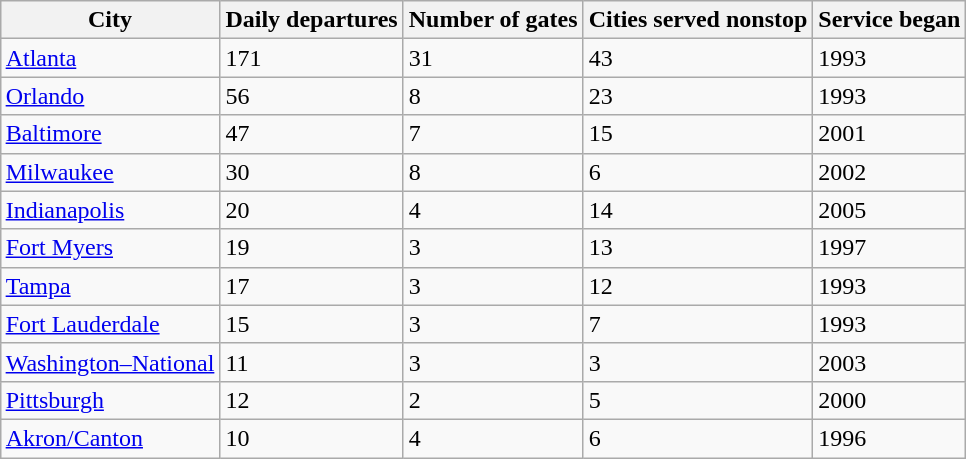<table class="wikitable sortable" style="margin:1em auto;">
<tr>
<th>City</th>
<th>Daily departures</th>
<th>Number of gates</th>
<th>Cities served nonstop</th>
<th>Service began</th>
</tr>
<tr>
<td><a href='#'>Atlanta</a></td>
<td>171</td>
<td>31</td>
<td>43</td>
<td>1993</td>
</tr>
<tr>
<td><a href='#'>Orlando</a></td>
<td>56</td>
<td>8</td>
<td>23</td>
<td>1993</td>
</tr>
<tr>
<td><a href='#'>Baltimore</a></td>
<td>47</td>
<td>7</td>
<td>15</td>
<td>2001</td>
</tr>
<tr>
<td><a href='#'>Milwaukee</a></td>
<td>30</td>
<td>8</td>
<td>6</td>
<td>2002</td>
</tr>
<tr>
<td><a href='#'>Indianapolis</a></td>
<td>20</td>
<td>4</td>
<td>14</td>
<td>2005</td>
</tr>
<tr>
<td><a href='#'>Fort Myers</a></td>
<td>19</td>
<td>3</td>
<td>13</td>
<td>1997</td>
</tr>
<tr>
<td><a href='#'>Tampa</a></td>
<td>17</td>
<td>3</td>
<td>12</td>
<td>1993</td>
</tr>
<tr>
<td><a href='#'>Fort Lauderdale</a></td>
<td>15</td>
<td>3</td>
<td>7</td>
<td>1993</td>
</tr>
<tr>
<td><a href='#'>Washington–National</a></td>
<td>11</td>
<td>3</td>
<td>3</td>
<td>2003</td>
</tr>
<tr>
<td><a href='#'>Pittsburgh</a></td>
<td>12</td>
<td>2</td>
<td>5</td>
<td>2000</td>
</tr>
<tr>
<td><a href='#'>Akron/Canton</a></td>
<td>10</td>
<td>4</td>
<td>6</td>
<td>1996</td>
</tr>
</table>
